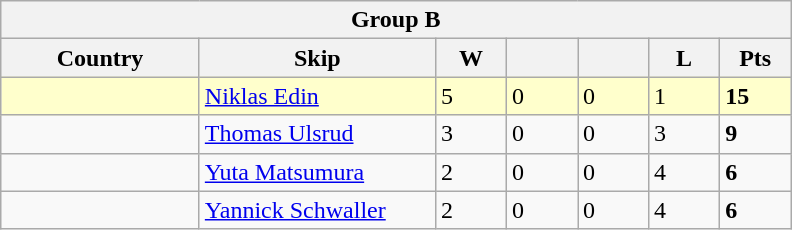<table class=wikitable>
<tr>
<th colspan=7>Group B</th>
</tr>
<tr>
<th width=125>Country</th>
<th width=150>Skip</th>
<th width=40>W</th>
<th width=40></th>
<th width=40></th>
<th width=40>L</th>
<th width=40>Pts</th>
</tr>
<tr bgcolor=#ffffcc>
<td></td>
<td><a href='#'>Niklas Edin</a></td>
<td>5</td>
<td>0</td>
<td>0</td>
<td>1</td>
<td><strong>15</strong></td>
</tr>
<tr>
<td></td>
<td><a href='#'>Thomas Ulsrud</a></td>
<td>3</td>
<td>0</td>
<td>0</td>
<td>3</td>
<td><strong>9</strong></td>
</tr>
<tr>
<td></td>
<td><a href='#'>Yuta Matsumura</a></td>
<td>2</td>
<td>0</td>
<td>0</td>
<td>4</td>
<td><strong>6</strong></td>
</tr>
<tr>
<td></td>
<td><a href='#'>Yannick Schwaller</a></td>
<td>2</td>
<td>0</td>
<td>0</td>
<td>4</td>
<td><strong>6</strong></td>
</tr>
</table>
